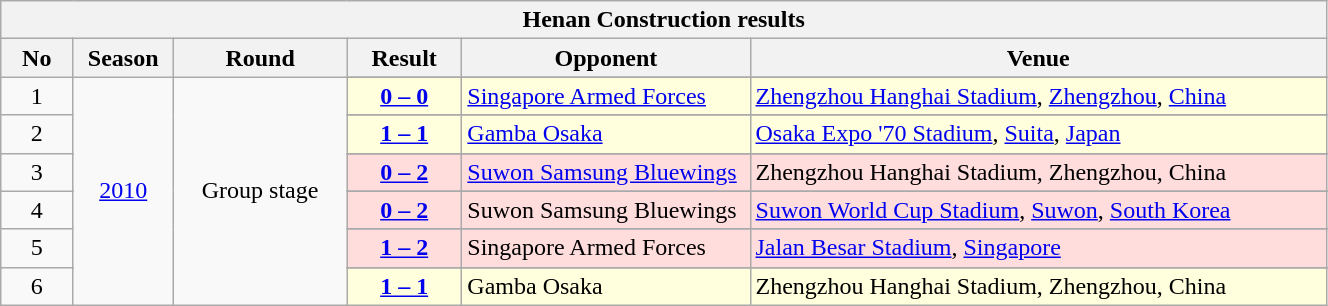<table width=70% class="wikitable sortable collapsible collapsed" style="text-align:">
<tr>
<th colspan=6>Henan Construction results</th>
</tr>
<tr>
<th width=5%>No</th>
<th width=7%>Season</th>
<th width=12%>Round</th>
<th width=8%>Result</th>
<th width=20%>Opponent</th>
<th width=40%>Venue</th>
</tr>
<tr>
<td rowspan=2 align=center>1</td>
<td rowspan=12 align=center><a href='#'>2010</a></td>
<td rowspan=12 align=center>Group stage</td>
</tr>
<tr bgcolor=#ffffdd>
<td align=center><a href='#'><strong>0 – 0</strong></a></td>
<td> <a href='#'>Singapore Armed Forces</a></td>
<td><a href='#'>Zhengzhou Hanghai Stadium</a>, <a href='#'>Zhengzhou</a>, <a href='#'>China</a></td>
</tr>
<tr>
<td rowspan=2 align=center>2</td>
</tr>
<tr bgcolor=#ffffdd>
<td align=center><a href='#'><strong>1 – 1</strong></a></td>
<td> <a href='#'>Gamba Osaka</a></td>
<td><a href='#'>Osaka Expo '70 Stadium</a>, <a href='#'>Suita</a>, <a href='#'>Japan</a></td>
</tr>
<tr>
<td rowspan=2 align=center>3</td>
</tr>
<tr bgcolor=#ffdddd>
<td align=center><a href='#'><strong>0 – 2</strong></a></td>
<td> <a href='#'>Suwon Samsung Bluewings</a></td>
<td>Zhengzhou Hanghai Stadium, Zhengzhou, China</td>
</tr>
<tr>
<td rowspan=2 align=center>4</td>
</tr>
<tr bgcolor=#ffdddd>
<td align=center><a href='#'><strong>0 – 2</strong></a></td>
<td> Suwon Samsung Bluewings</td>
<td><a href='#'>Suwon World Cup Stadium</a>, <a href='#'>Suwon</a>, <a href='#'>South Korea</a></td>
</tr>
<tr>
<td rowspan=2 align=center>5</td>
</tr>
<tr bgcolor=#ffdddd>
<td align=center><a href='#'><strong>1 – 2</strong></a></td>
<td> Singapore Armed Forces</td>
<td><a href='#'>Jalan Besar Stadium</a>, <a href='#'>Singapore</a></td>
</tr>
<tr>
<td rowspan=2 align=center>6</td>
</tr>
<tr bgcolor=#ffffdd>
<td align=center><a href='#'><strong>1 – 1</strong></a></td>
<td> Gamba Osaka</td>
<td>Zhengzhou Hanghai Stadium, Zhengzhou, China</td>
</tr>
</table>
